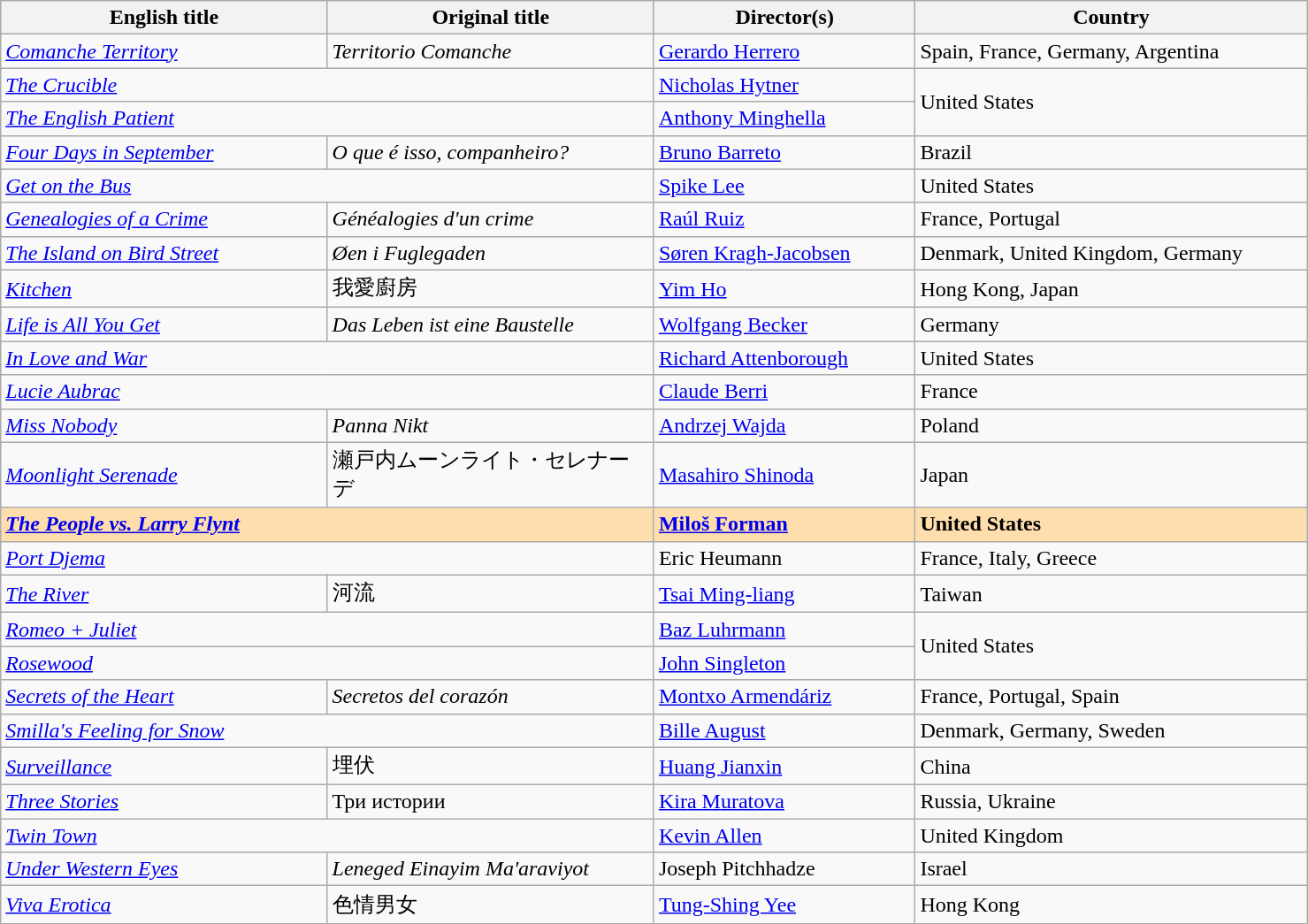<table class="wikitable" width="78%" cellpadding="5">
<tr>
<th width="25%">English title</th>
<th width="25%">Original title</th>
<th width="20%">Director(s)</th>
<th width="30%">Country</th>
</tr>
<tr>
<td><em><a href='#'>Comanche Territory</a></em></td>
<td><em>Territorio Comanche</em></td>
<td><a href='#'>Gerardo Herrero</a></td>
<td>Spain, France, Germany, Argentina</td>
</tr>
<tr>
<td colspan="2"><em><a href='#'>The Crucible</a></em></td>
<td><a href='#'>Nicholas Hytner</a></td>
<td rowspan="2">United States</td>
</tr>
<tr>
<td colspan="2"><em><a href='#'>The English Patient</a></em></td>
<td><a href='#'>Anthony Minghella</a></td>
</tr>
<tr>
<td><em><a href='#'>Four Days in September</a></em></td>
<td><em>O que é isso, companheiro?</em></td>
<td><a href='#'>Bruno Barreto</a></td>
<td>Brazil</td>
</tr>
<tr>
<td colspan="2"><em><a href='#'>Get on the Bus</a></em></td>
<td><a href='#'>Spike Lee</a></td>
<td>United States</td>
</tr>
<tr>
<td><em><a href='#'>Genealogies of a Crime</a></em></td>
<td><em>Généalogies d'un crime</em></td>
<td><a href='#'>Raúl Ruiz</a></td>
<td>France, Portugal</td>
</tr>
<tr>
<td><em><a href='#'>The Island on Bird Street</a></em></td>
<td><em>Øen i Fuglegaden</em></td>
<td><a href='#'>Søren Kragh-Jacobsen</a></td>
<td>Denmark, United Kingdom, Germany</td>
</tr>
<tr>
<td><em><a href='#'>Kitchen</a></em></td>
<td>我愛廚房</td>
<td><a href='#'>Yim Ho</a></td>
<td>Hong Kong, Japan</td>
</tr>
<tr>
<td><em><a href='#'>Life is All You Get</a></em></td>
<td><em>Das Leben ist eine Baustelle</em></td>
<td><a href='#'>Wolfgang Becker</a></td>
<td>Germany</td>
</tr>
<tr>
<td colspan="2"><em><a href='#'>In Love and War</a></em></td>
<td><a href='#'>Richard Attenborough</a></td>
<td>United States</td>
</tr>
<tr>
<td colspan="2"><em><a href='#'>Lucie Aubrac</a></em></td>
<td><a href='#'>Claude Berri</a></td>
<td>France</td>
</tr>
<tr>
<td><em><a href='#'>Miss Nobody</a></em></td>
<td><em>Panna Nikt</em></td>
<td><a href='#'>Andrzej Wajda</a></td>
<td>Poland</td>
</tr>
<tr>
<td><em><a href='#'>Moonlight Serenade</a></em></td>
<td>瀬戸内ムーンライト・セレナーデ</td>
<td><a href='#'>Masahiro Shinoda</a></td>
<td>Japan</td>
</tr>
<tr style="background:#FFDEAD;">
<td colspan="2"><strong><em><a href='#'>The People vs. Larry Flynt</a></em></strong></td>
<td><strong><a href='#'>Miloš Forman</a></strong></td>
<td><strong>United States</strong></td>
</tr>
<tr>
<td colspan="2"><em><a href='#'>Port Djema</a></em></td>
<td>Eric Heumann</td>
<td>France, Italy, Greece</td>
</tr>
<tr>
<td><em><a href='#'>The River</a></em></td>
<td>河流</td>
<td><a href='#'>Tsai Ming-liang</a></td>
<td>Taiwan</td>
</tr>
<tr>
<td colspan="2"><em><a href='#'>Romeo + Juliet</a></em></td>
<td><a href='#'>Baz Luhrmann</a></td>
<td rowspan="2">United States</td>
</tr>
<tr>
<td colspan="2"><em><a href='#'>Rosewood</a></em></td>
<td><a href='#'>John Singleton</a></td>
</tr>
<tr>
<td><em><a href='#'>Secrets of the Heart</a></em></td>
<td><em>Secretos del corazón</em></td>
<td><a href='#'>Montxo Armendáriz</a></td>
<td>France, Portugal, Spain</td>
</tr>
<tr>
<td colspan="2"><em><a href='#'>Smilla's Feeling for Snow</a></em></td>
<td><a href='#'>Bille August</a></td>
<td>Denmark, Germany, Sweden</td>
</tr>
<tr>
<td><em><a href='#'>Surveillance</a></em></td>
<td>埋伏</td>
<td><a href='#'>Huang Jianxin</a></td>
<td>China</td>
</tr>
<tr>
<td><em><a href='#'>Three Stories</a></em></td>
<td>Три истории</td>
<td><a href='#'>Kira Muratova</a></td>
<td>Russia, Ukraine</td>
</tr>
<tr>
<td colspan="2"><em><a href='#'>Twin Town</a></em></td>
<td><a href='#'>Kevin Allen</a></td>
<td>United Kingdom</td>
</tr>
<tr>
<td><em><a href='#'>Under Western Eyes</a></em></td>
<td><em>Leneged Einayim Ma'araviyot</em></td>
<td>Joseph Pitchhadze</td>
<td>Israel</td>
</tr>
<tr>
<td><em><a href='#'>Viva Erotica</a></em></td>
<td>色情男女</td>
<td><a href='#'>Tung-Shing Yee</a></td>
<td>Hong Kong</td>
</tr>
</table>
